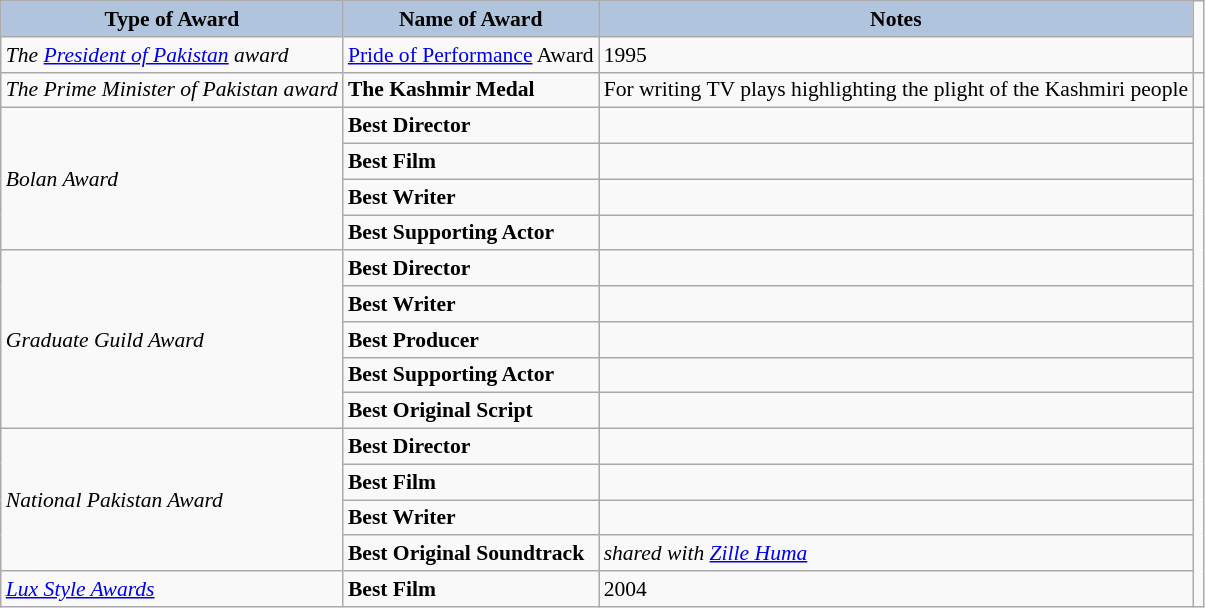<table class="wikitable" style="font-size:90%">
<tr style="text-align:center;">
<th style="background:#B0C4DE;">Type of Award</th>
<th style="background:#B0C4DE;">Name of Award</th>
<th style="background:#B0C4DE;">Notes</th>
</tr>
<tr>
<td rowspan=1><em>The <a href='#'>President of Pakistan</a> award</em></td>
<td><a href='#'>Pride of Performance</a> Award</td>
<td>1995</td>
</tr>
<tr>
<td rowspan=1><em>The Prime Minister of Pakistan award</em></td>
<td><strong>The Kashmir Medal</strong></td>
<td>For writing TV plays highlighting the plight of the Kashmiri people</td>
<td></td>
</tr>
<tr>
<td rowspan=4><em>Bolan Award</em></td>
<td><strong>Best Director</strong></td>
<td></td>
</tr>
<tr>
<td><strong>Best Film</strong></td>
<td></td>
</tr>
<tr>
<td><strong>Best Writer</strong></td>
<td></td>
</tr>
<tr>
<td><strong>Best Supporting Actor</strong></td>
<td></td>
</tr>
<tr>
<td rowspan=5><em>Graduate Guild Award</em></td>
<td><strong>Best Director</strong></td>
<td></td>
</tr>
<tr>
<td><strong>Best Writer</strong></td>
<td></td>
</tr>
<tr>
<td><strong>Best Producer</strong></td>
<td></td>
</tr>
<tr>
<td><strong>Best Supporting Actor</strong></td>
<td></td>
</tr>
<tr>
<td><strong>Best Original Script</strong></td>
<td></td>
</tr>
<tr>
<td rowspan=4><em>National Pakistan Award</em></td>
<td><strong>Best Director</strong></td>
<td></td>
</tr>
<tr>
<td><strong>Best Film</strong></td>
<td></td>
</tr>
<tr>
<td><strong>Best Writer</strong></td>
<td></td>
</tr>
<tr>
<td><strong>Best Original Soundtrack</strong></td>
<td><em>shared with <a href='#'>Zille Huma</a></em></td>
</tr>
<tr>
<td rowspan=1><em><a href='#'>Lux Style Awards</a></em></td>
<td><strong>Best Film</strong></td>
<td>2004</td>
</tr>
</table>
